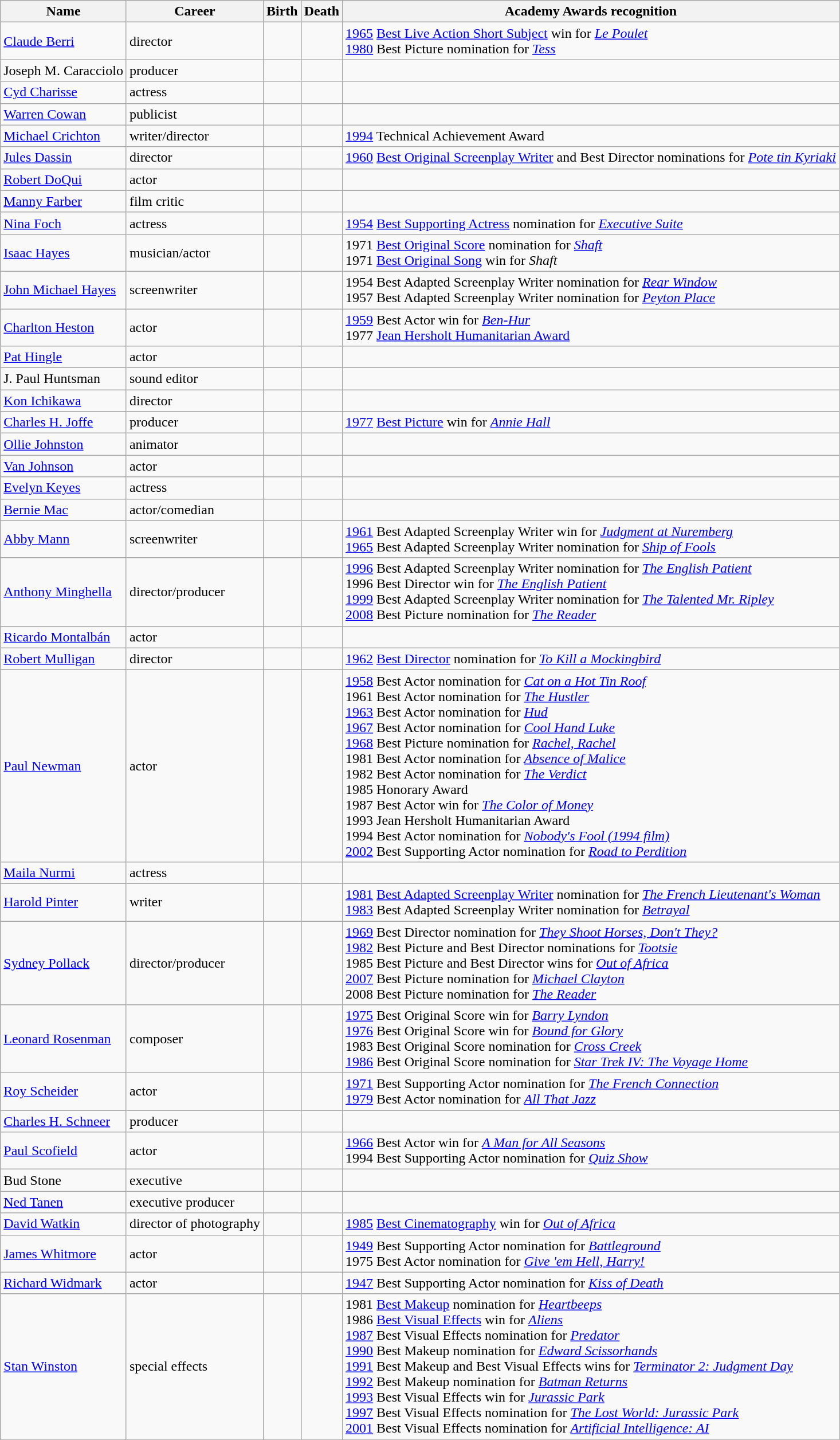<table class="wikitable sortable">
<tr>
<th>Name</th>
<th>Career</th>
<th>Birth</th>
<th>Death</th>
<th>Academy Awards recognition</th>
</tr>
<tr>
<td><a href='#'>Claude Berri</a></td>
<td>director</td>
<td></td>
<td></td>
<td><a href='#'>1965</a> <a href='#'>Best Live Action Short Subject</a> win for <em><a href='#'>Le Poulet</a></em><br><a href='#'>1980</a> Best Picture nomination for <em><a href='#'>Tess</a></em></td>
</tr>
<tr>
<td>Joseph M. Caracciolo</td>
<td>producer</td>
<td></td>
<td></td>
<td></td>
</tr>
<tr>
<td><a href='#'>Cyd Charisse</a></td>
<td>actress</td>
<td></td>
<td></td>
<td></td>
</tr>
<tr>
<td><a href='#'>Warren Cowan</a></td>
<td>publicist</td>
<td></td>
<td></td>
<td></td>
</tr>
<tr>
<td><a href='#'>Michael Crichton</a></td>
<td>writer/director</td>
<td></td>
<td></td>
<td><a href='#'>1994</a> Technical Achievement Award</td>
</tr>
<tr>
<td><a href='#'>Jules Dassin</a></td>
<td>director</td>
<td></td>
<td></td>
<td><a href='#'>1960</a> <a href='#'>Best Original Screenplay Writer</a> and Best Director nominations for <em><a href='#'>Pote tin Kyriaki</a></em></td>
</tr>
<tr>
<td><a href='#'>Robert DoQui</a></td>
<td>actor</td>
<td></td>
<td></td>
<td></td>
</tr>
<tr>
<td><a href='#'>Manny Farber</a></td>
<td>film critic</td>
<td></td>
<td></td>
<td></td>
</tr>
<tr>
<td><a href='#'>Nina Foch</a></td>
<td>actress</td>
<td></td>
<td></td>
<td><a href='#'>1954</a> <a href='#'>Best Supporting Actress</a> nomination for <em><a href='#'>Executive Suite</a></em></td>
</tr>
<tr>
<td><a href='#'>Isaac Hayes</a></td>
<td>musician/actor</td>
<td></td>
<td></td>
<td>1971 <a href='#'>Best Original Score</a> nomination for <em><a href='#'>Shaft</a></em><br>1971 <a href='#'>Best Original Song</a> win for <em>Shaft</em></td>
</tr>
<tr>
<td><a href='#'>John Michael Hayes</a></td>
<td>screenwriter</td>
<td></td>
<td></td>
<td>1954 Best Adapted Screenplay Writer nomination for <em><a href='#'>Rear Window</a></em><br>1957 Best Adapted Screenplay Writer nomination for <em><a href='#'>Peyton Place</a></em></td>
</tr>
<tr>
<td><a href='#'>Charlton Heston</a></td>
<td>actor</td>
<td></td>
<td></td>
<td><a href='#'>1959</a> Best Actor win for <em><a href='#'>Ben-Hur</a></em><br>1977 <a href='#'>Jean Hersholt Humanitarian Award</a></td>
</tr>
<tr>
<td><a href='#'>Pat Hingle</a></td>
<td>actor</td>
<td></td>
<td></td>
<td></td>
</tr>
<tr>
<td>J. Paul Huntsman</td>
<td>sound editor</td>
<td></td>
<td></td>
<td></td>
</tr>
<tr>
<td><a href='#'>Kon Ichikawa</a></td>
<td>director</td>
<td></td>
<td></td>
<td></td>
</tr>
<tr>
<td><a href='#'>Charles H. Joffe</a></td>
<td>producer</td>
<td></td>
<td></td>
<td><a href='#'>1977</a> <a href='#'>Best Picture</a> win for <em><a href='#'>Annie Hall</a></em></td>
</tr>
<tr>
<td><a href='#'>Ollie Johnston</a></td>
<td>animator</td>
<td></td>
<td></td>
<td></td>
</tr>
<tr>
<td><a href='#'>Van Johnson</a></td>
<td>actor</td>
<td></td>
<td></td>
<td></td>
</tr>
<tr>
<td><a href='#'>Evelyn Keyes</a></td>
<td>actress</td>
<td></td>
<td></td>
<td></td>
</tr>
<tr>
<td><a href='#'>Bernie Mac</a></td>
<td>actor/comedian</td>
<td></td>
<td></td>
<td></td>
</tr>
<tr>
<td><a href='#'>Abby Mann</a></td>
<td>screenwriter</td>
<td></td>
<td></td>
<td><a href='#'>1961</a> Best Adapted Screenplay Writer win for <em><a href='#'>Judgment at Nuremberg</a></em><br><a href='#'>1965</a> Best Adapted Screenplay Writer nomination for <em><a href='#'>Ship of Fools</a></em></td>
</tr>
<tr>
<td><a href='#'>Anthony Minghella</a></td>
<td>director/producer</td>
<td></td>
<td></td>
<td><a href='#'>1996</a> Best Adapted Screenplay Writer nomination for <em><a href='#'>The English Patient</a></em><br>1996 Best Director win for <em><a href='#'>The English Patient</a></em><br><a href='#'>1999</a> Best Adapted Screenplay Writer nomination for <em><a href='#'>The Talented Mr. Ripley</a></em><br><a href='#'>2008</a> Best Picture nomination for <em><a href='#'>The Reader</a></em></td>
</tr>
<tr>
<td><a href='#'>Ricardo Montalbán</a></td>
<td>actor</td>
<td></td>
<td></td>
<td></td>
</tr>
<tr>
<td><a href='#'>Robert Mulligan</a></td>
<td>director</td>
<td></td>
<td></td>
<td><a href='#'>1962</a> <a href='#'>Best Director</a> nomination for <em><a href='#'>To Kill a Mockingbird</a></em></td>
</tr>
<tr>
<td><a href='#'>Paul Newman</a></td>
<td>actor</td>
<td></td>
<td></td>
<td><a href='#'>1958</a> Best Actor nomination for <em><a href='#'>Cat on a Hot Tin Roof</a></em><br>1961 Best Actor nomination for <em><a href='#'>The Hustler</a></em><br><a href='#'>1963</a> Best Actor nomination for <em><a href='#'>Hud</a></em><br><a href='#'>1967</a> Best Actor nomination for <em><a href='#'>Cool Hand Luke</a></em><br><a href='#'>1968</a> Best Picture nomination for <em><a href='#'>Rachel, Rachel</a></em><br>1981 Best Actor nomination for <em><a href='#'>Absence of Malice</a></em><br>1982 Best Actor nomination for <em><a href='#'>The Verdict</a></em><br>1985 Honorary Award<br>1987 Best Actor win for <em><a href='#'>The Color of Money</a></em><br>1993 Jean Hersholt Humanitarian Award<br>1994 Best Actor nomination for <em><a href='#'>Nobody's Fool (1994 film)</a></em><br><a href='#'>2002</a> Best Supporting Actor nomination for <em><a href='#'>Road to Perdition</a></em></td>
</tr>
<tr>
<td><a href='#'>Maila Nurmi</a></td>
<td>actress</td>
<td></td>
<td></td>
<td></td>
</tr>
<tr>
<td><a href='#'>Harold Pinter</a></td>
<td>writer</td>
<td></td>
<td></td>
<td><a href='#'>1981</a> <a href='#'>Best Adapted Screenplay Writer</a> nomination for <em><a href='#'>The French Lieutenant's Woman</a></em><br><a href='#'>1983</a> Best Adapted Screenplay Writer nomination for <em><a href='#'>Betrayal</a></em></td>
</tr>
<tr>
<td><a href='#'>Sydney Pollack</a></td>
<td>director/producer</td>
<td></td>
<td></td>
<td><a href='#'>1969</a> Best Director nomination for <em><a href='#'>They Shoot Horses, Don't They?</a></em><br><a href='#'>1982</a> Best Picture and Best Director nominations for <em><a href='#'>Tootsie</a></em><br>1985 Best Picture and Best Director wins for <em><a href='#'>Out of Africa</a></em><br><a href='#'>2007</a> Best Picture nomination for <em><a href='#'>Michael Clayton</a></em><br>2008 Best Picture nomination for <em><a href='#'>The Reader</a></em></td>
</tr>
<tr>
<td><a href='#'>Leonard Rosenman</a></td>
<td>composer</td>
<td></td>
<td></td>
<td><a href='#'>1975</a> Best Original Score win for <em><a href='#'>Barry Lyndon</a></em><br><a href='#'>1976</a> Best Original Score win for <em><a href='#'>Bound for Glory</a></em><br>1983 Best Original Score nomination for <em><a href='#'>Cross Creek</a></em><br><a href='#'>1986</a> Best Original Score nomination for <em><a href='#'>Star Trek IV: The Voyage Home</a></em></td>
</tr>
<tr>
<td><a href='#'>Roy Scheider</a></td>
<td>actor</td>
<td></td>
<td></td>
<td><a href='#'>1971</a> Best Supporting Actor nomination for <em><a href='#'>The French Connection</a></em><br><a href='#'>1979</a> Best Actor nomination for <em><a href='#'>All That Jazz</a></em></td>
</tr>
<tr>
<td><a href='#'>Charles H. Schneer</a></td>
<td>producer</td>
<td></td>
<td></td>
<td></td>
</tr>
<tr>
<td><a href='#'>Paul Scofield</a></td>
<td>actor</td>
<td></td>
<td></td>
<td><a href='#'>1966</a> Best Actor win for <em><a href='#'>A Man for All Seasons</a></em><br>1994 Best Supporting Actor nomination for <em><a href='#'>Quiz Show</a></em></td>
</tr>
<tr>
<td>Bud Stone</td>
<td>executive</td>
<td></td>
<td></td>
<td></td>
</tr>
<tr>
<td><a href='#'>Ned Tanen</a></td>
<td>executive producer</td>
<td></td>
<td></td>
<td></td>
</tr>
<tr>
<td><a href='#'>David Watkin</a></td>
<td>director of photography</td>
<td></td>
<td></td>
<td><a href='#'>1985</a> <a href='#'>Best Cinematography</a> win for <em><a href='#'>Out of Africa</a></em></td>
</tr>
<tr>
<td><a href='#'>James Whitmore</a></td>
<td>actor</td>
<td></td>
<td></td>
<td><a href='#'>1949</a> Best Supporting Actor nomination for <em><a href='#'>Battleground</a></em><br>1975 Best Actor nomination for <em><a href='#'>Give 'em Hell, Harry!</a></em></td>
</tr>
<tr>
<td><a href='#'>Richard Widmark</a></td>
<td>actor</td>
<td></td>
<td></td>
<td><a href='#'>1947</a> Best Supporting Actor nomination for <em><a href='#'>Kiss of Death</a></em></td>
</tr>
<tr>
<td><a href='#'>Stan Winston</a></td>
<td>special effects</td>
<td></td>
<td></td>
<td>1981 <a href='#'>Best Makeup</a> nomination for <em><a href='#'>Heartbeeps</a></em><br>1986 <a href='#'>Best Visual Effects</a> win for <em><a href='#'>Aliens</a></em><br><a href='#'>1987</a> Best Visual Effects nomination for <em><a href='#'>Predator</a></em><br><a href='#'>1990</a> Best Makeup nomination for <em><a href='#'>Edward Scissorhands</a></em><br><a href='#'>1991</a> Best Makeup and Best Visual Effects wins for <em><a href='#'>Terminator 2: Judgment Day</a></em><br><a href='#'>1992</a> Best Makeup nomination for <em><a href='#'>Batman Returns</a></em><br><a href='#'>1993</a> Best Visual Effects win for <em><a href='#'>Jurassic Park</a></em><br><a href='#'>1997</a> Best Visual Effects nomination for <em><a href='#'>The Lost World: Jurassic Park</a></em><br><a href='#'>2001</a> Best Visual Effects nomination for <em><a href='#'>Artificial Intelligence: AI</a></em></td>
</tr>
</table>
